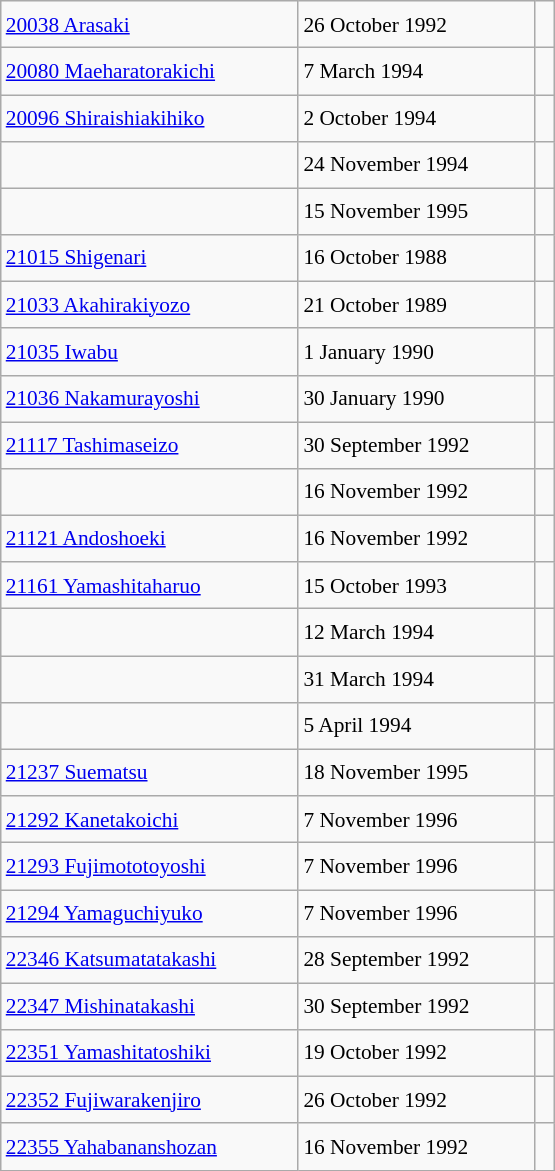<table class="wikitable" style="font-size: 89%; float: left; width: 26em; margin-right: 1em; line-height: 1.65em">
<tr>
<td><a href='#'>20038 Arasaki</a></td>
<td>26 October 1992</td>
<td><small></small> </td>
</tr>
<tr>
<td><a href='#'>20080 Maeharatorakichi</a></td>
<td>7 March 1994</td>
<td><small></small> </td>
</tr>
<tr>
<td><a href='#'>20096 Shiraishiakihiko</a></td>
<td>2 October 1994</td>
<td><small></small> </td>
</tr>
<tr>
<td></td>
<td>24 November 1994</td>
<td><small></small> </td>
</tr>
<tr>
<td></td>
<td>15 November 1995</td>
<td><small></small> </td>
</tr>
<tr>
<td><a href='#'>21015 Shigenari</a></td>
<td>16 October 1988</td>
<td><small></small> </td>
</tr>
<tr>
<td><a href='#'>21033 Akahirakiyozo</a></td>
<td>21 October 1989</td>
<td><small></small> </td>
</tr>
<tr>
<td><a href='#'>21035 Iwabu</a></td>
<td>1 January 1990</td>
<td><small></small> </td>
</tr>
<tr>
<td><a href='#'>21036 Nakamurayoshi</a></td>
<td>30 January 1990</td>
<td><small></small> </td>
</tr>
<tr>
<td><a href='#'>21117 Tashimaseizo</a></td>
<td>30 September 1992</td>
<td><small></small> </td>
</tr>
<tr>
<td></td>
<td>16 November 1992</td>
<td><small></small> </td>
</tr>
<tr>
<td><a href='#'>21121 Andoshoeki</a></td>
<td>16 November 1992</td>
<td><small></small> </td>
</tr>
<tr>
<td><a href='#'>21161 Yamashitaharuo</a></td>
<td>15 October 1993</td>
<td><small></small> </td>
</tr>
<tr>
<td></td>
<td>12 March 1994</td>
<td><small></small> </td>
</tr>
<tr>
<td></td>
<td>31 March 1994</td>
<td><small></small> </td>
</tr>
<tr>
<td></td>
<td>5 April 1994</td>
<td><small></small> </td>
</tr>
<tr>
<td><a href='#'>21237 Suematsu</a></td>
<td>18 November 1995</td>
<td><small></small> </td>
</tr>
<tr>
<td><a href='#'>21292 Kanetakoichi</a></td>
<td>7 November 1996</td>
<td><small></small> </td>
</tr>
<tr>
<td><a href='#'>21293 Fujimototoyoshi</a></td>
<td>7 November 1996</td>
<td><small></small> </td>
</tr>
<tr>
<td><a href='#'>21294 Yamaguchiyuko</a></td>
<td>7 November 1996</td>
<td><small></small> </td>
</tr>
<tr>
<td><a href='#'>22346 Katsumatatakashi</a></td>
<td>28 September 1992</td>
<td><small></small> </td>
</tr>
<tr>
<td><a href='#'>22347 Mishinatakashi</a></td>
<td>30 September 1992</td>
<td><small></small> </td>
</tr>
<tr>
<td><a href='#'>22351 Yamashitatoshiki</a></td>
<td>19 October 1992</td>
<td><small></small> </td>
</tr>
<tr>
<td><a href='#'>22352 Fujiwarakenjiro</a></td>
<td>26 October 1992</td>
<td><small></small> </td>
</tr>
<tr>
<td><a href='#'>22355 Yahabananshozan</a></td>
<td>16 November 1992</td>
<td><small></small> </td>
</tr>
</table>
